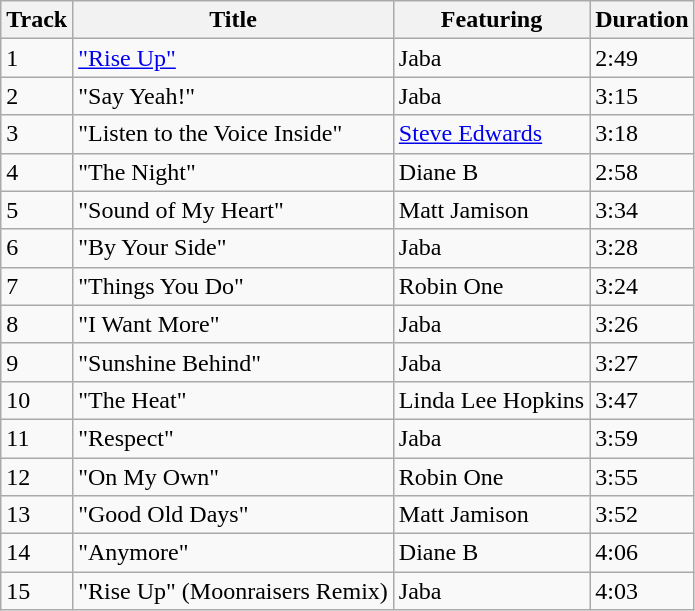<table class="wikitable">
<tr>
<th>Track</th>
<th>Title</th>
<th>Featuring</th>
<th>Duration</th>
</tr>
<tr>
<td>1</td>
<td><a href='#'>"Rise Up"</a></td>
<td>Jaba</td>
<td>2:49</td>
</tr>
<tr>
<td>2</td>
<td>"Say Yeah!"</td>
<td>Jaba</td>
<td>3:15</td>
</tr>
<tr>
<td>3</td>
<td>"Listen to the Voice Inside"</td>
<td><a href='#'>Steve Edwards</a></td>
<td>3:18</td>
</tr>
<tr>
<td>4</td>
<td>"The Night"</td>
<td>Diane B</td>
<td>2:58</td>
</tr>
<tr>
<td>5</td>
<td>"Sound of My Heart"</td>
<td>Matt Jamison</td>
<td>3:34</td>
</tr>
<tr>
<td>6</td>
<td>"By Your Side"</td>
<td>Jaba</td>
<td>3:28</td>
</tr>
<tr>
<td>7</td>
<td>"Things You Do"</td>
<td>Robin One</td>
<td>3:24</td>
</tr>
<tr>
<td>8</td>
<td>"I Want More"</td>
<td>Jaba</td>
<td>3:26</td>
</tr>
<tr>
<td>9</td>
<td>"Sunshine Behind"</td>
<td>Jaba</td>
<td>3:27</td>
</tr>
<tr>
<td>10</td>
<td>"The Heat"</td>
<td>Linda Lee Hopkins</td>
<td>3:47</td>
</tr>
<tr>
<td>11</td>
<td>"Respect"</td>
<td>Jaba</td>
<td>3:59</td>
</tr>
<tr>
<td>12</td>
<td>"On My Own"</td>
<td>Robin One</td>
<td>3:55</td>
</tr>
<tr>
<td>13</td>
<td>"Good Old Days"</td>
<td>Matt Jamison</td>
<td>3:52</td>
</tr>
<tr>
<td>14</td>
<td>"Anymore"</td>
<td>Diane B</td>
<td>4:06</td>
</tr>
<tr>
<td>15</td>
<td>"Rise Up" (Moonraisers Remix)</td>
<td>Jaba</td>
<td>4:03</td>
</tr>
</table>
